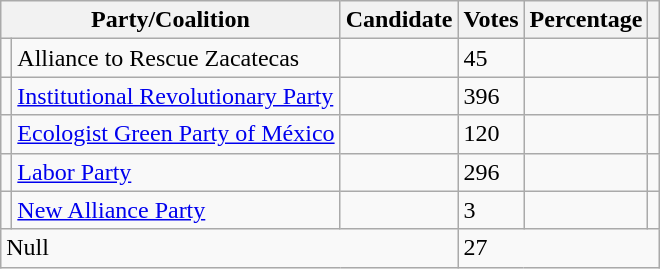<table class="wikitable">
<tr>
<th colspan="2"><strong>Party/Coalition</strong></th>
<th><strong>Candidate</strong></th>
<th><strong>Votes</strong></th>
<th><strong>Percentage</strong></th>
<th></th>
</tr>
<tr>
<td></td>
<td>Alliance to Rescue Zacatecas</td>
<td></td>
<td>45</td>
<td></td>
<td></td>
</tr>
<tr>
<td></td>
<td><a href='#'>Institutional Revolutionary Party</a></td>
<td></td>
<td>396</td>
<td></td>
<td></td>
</tr>
<tr>
<td></td>
<td><a href='#'>Ecologist Green Party of México</a></td>
<td></td>
<td>120</td>
<td></td>
<td></td>
</tr>
<tr>
<td></td>
<td><a href='#'>Labor Party</a></td>
<td></td>
<td>296</td>
<td></td>
<td></td>
</tr>
<tr>
<td></td>
<td><a href='#'>New Alliance Party</a></td>
<td></td>
<td>3</td>
<td></td>
<td></td>
</tr>
<tr>
<td colspan="3">Null</td>
<td colspan="3">27</td>
</tr>
</table>
